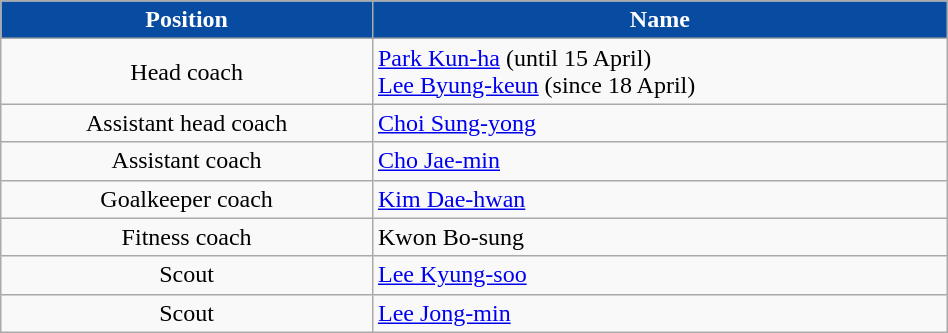<table class="wikitable" style="text-align:center;width:50%;">
<tr>
<th style=background:#074CA1;color:#FFFFFF>Position</th>
<th style=background:#074CA1;color:#FFFFFF>Name</th>
</tr>
<tr>
<td>Head coach</td>
<td align=left> <a href='#'>Park Kun-ha</a> (until 15 April)<br> <a href='#'>Lee Byung-keun</a> (since 18 April)</td>
</tr>
<tr>
<td>Assistant head coach</td>
<td align=left> <a href='#'>Choi Sung-yong</a></td>
</tr>
<tr>
<td>Assistant coach</td>
<td align=left> <a href='#'>Cho Jae-min</a></td>
</tr>
<tr>
<td>Goalkeeper coach</td>
<td align=left> <a href='#'>Kim Dae-hwan</a></td>
</tr>
<tr>
<td>Fitness coach</td>
<td align=left> Kwon Bo-sung</td>
</tr>
<tr>
<td>Scout</td>
<td align=left> <a href='#'>Lee Kyung-soo</a></td>
</tr>
<tr>
<td>Scout</td>
<td align=left> <a href='#'>Lee Jong-min</a></td>
</tr>
</table>
